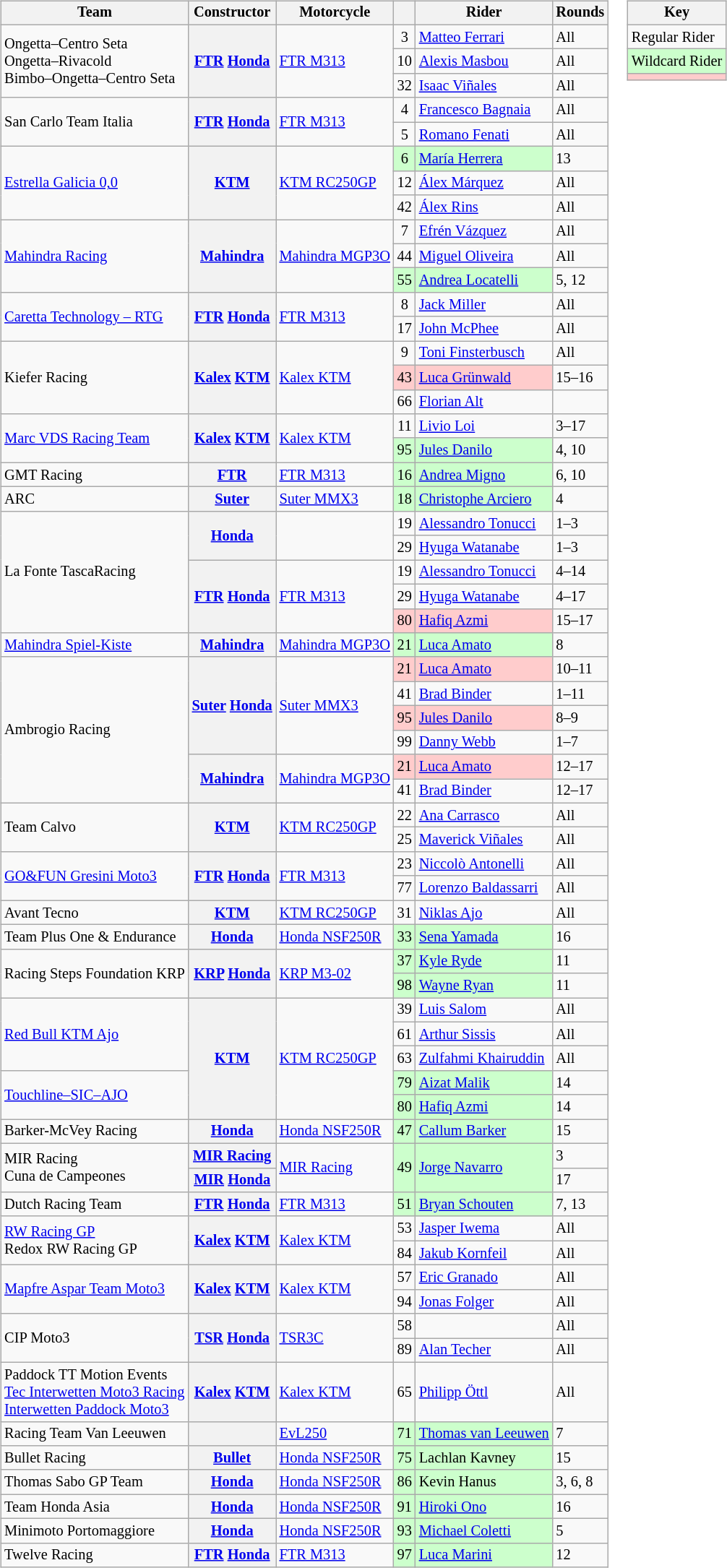<table>
<tr>
<td><br><table class="wikitable" style="font-size: 85%;">
<tr>
<th>Team</th>
<th>Constructor</th>
<th>Motorcycle</th>
<th></th>
<th>Rider</th>
<th>Rounds</th>
</tr>
<tr>
<td rowspan=3> Ongetta–Centro Seta<br> Ongetta–Rivacold<br> Bimbo–Ongetta–Centro Seta</td>
<th rowspan=3><a href='#'>FTR</a> <a href='#'>Honda</a></th>
<td rowspan=3><a href='#'>FTR M313</a></td>
<td style="text-align:center;">3</td>
<td> <a href='#'>Matteo Ferrari</a></td>
<td>All</td>
</tr>
<tr>
<td style="text-align:center;">10</td>
<td> <a href='#'>Alexis Masbou</a></td>
<td>All</td>
</tr>
<tr>
<td style="text-align:center;">32</td>
<td> <a href='#'>Isaac Viñales</a></td>
<td>All</td>
</tr>
<tr>
<td rowspan=2> San Carlo Team Italia</td>
<th rowspan=2><a href='#'>FTR</a> <a href='#'>Honda</a></th>
<td rowspan=2><a href='#'>FTR M313</a></td>
<td style="text-align:center;">4</td>
<td> <a href='#'>Francesco Bagnaia</a></td>
<td>All</td>
</tr>
<tr>
<td style="text-align:center;">5</td>
<td> <a href='#'>Romano Fenati</a></td>
<td>All</td>
</tr>
<tr>
<td rowspan=3> <a href='#'>Estrella Galicia 0,0</a><br></td>
<th rowspan=3><a href='#'>KTM</a></th>
<td rowspan=3><a href='#'>KTM RC250GP</a></td>
<td style="background:#cfc; text-align:center;">6</td>
<td style="background:#cfc;"> <a href='#'>María Herrera</a></td>
<td>13</td>
</tr>
<tr>
<td style="text-align:center;">12</td>
<td> <a href='#'>Álex Márquez</a></td>
<td>All</td>
</tr>
<tr>
<td style="text-align:center;">42</td>
<td> <a href='#'>Álex Rins</a></td>
<td>All</td>
</tr>
<tr>
<td rowspan=3> <a href='#'>Mahindra Racing</a></td>
<th rowspan=3><a href='#'>Mahindra</a></th>
<td rowspan=3><a href='#'>Mahindra MGP3O</a></td>
<td style="text-align:center;">7</td>
<td> <a href='#'>Efrén Vázquez</a></td>
<td>All</td>
</tr>
<tr>
<td style="text-align:center;">44</td>
<td> <a href='#'>Miguel Oliveira</a></td>
<td>All</td>
</tr>
<tr>
<td style="background:#cfc; text-align:center;">55</td>
<td style="background:#cfc;"> <a href='#'>Andrea Locatelli</a></td>
<td>5, 12</td>
</tr>
<tr>
<td rowspan=2> <a href='#'>Caretta Technology – RTG</a></td>
<th rowspan=2><a href='#'>FTR</a> <a href='#'>Honda</a></th>
<td rowspan=2><a href='#'>FTR M313</a></td>
<td style="text-align:center;">8</td>
<td> <a href='#'>Jack Miller</a></td>
<td>All</td>
</tr>
<tr>
<td style="text-align:center;">17</td>
<td> <a href='#'>John McPhee</a></td>
<td>All</td>
</tr>
<tr>
<td rowspan=3> Kiefer Racing</td>
<th rowspan=3><a href='#'>Kalex</a> <a href='#'>KTM</a></th>
<td rowspan=3><a href='#'>Kalex KTM</a></td>
<td style="text-align:center;">9</td>
<td> <a href='#'>Toni Finsterbusch</a></td>
<td>All</td>
</tr>
<tr>
<td style="background:#fcc; text-align:center;">43</td>
<td style="background:#fcc;"> <a href='#'>Luca Grünwald</a></td>
<td>15–16</td>
</tr>
<tr>
<td style="text-align:center;">66</td>
<td> <a href='#'>Florian Alt</a></td>
<td></td>
</tr>
<tr>
<td rowspan=2> <a href='#'>Marc VDS Racing Team</a></td>
<th rowspan=2><a href='#'>Kalex</a> <a href='#'>KTM</a></th>
<td rowspan=2><a href='#'>Kalex KTM</a></td>
<td style="text-align:center;">11</td>
<td> <a href='#'>Livio Loi</a> </td>
<td>3–17</td>
</tr>
<tr>
<td style="background:#cfc; text-align:center;">95</td>
<td style="background:#cfc;"> <a href='#'>Jules Danilo</a></td>
<td>4, 10</td>
</tr>
<tr>
<td> GMT Racing</td>
<th><a href='#'>FTR</a></th>
<td><a href='#'>FTR M313</a></td>
<td style="background:#cfc; text-align:center;">16</td>
<td style="background:#cfc;"> <a href='#'>Andrea Migno</a></td>
<td>6, 10</td>
</tr>
<tr>
<td> ARC</td>
<th><a href='#'>Suter</a></th>
<td><a href='#'>Suter MMX3</a></td>
<td style="background:#cfc; text-align:center;">18</td>
<td style="background:#cfc;"> <a href='#'>Christophe Arciero</a></td>
<td>4</td>
</tr>
<tr>
<td rowspan=5> La Fonte TascaRacing</td>
<th rowspan=2><a href='#'>Honda</a></th>
<td rowspan=2></td>
<td style="text-align:center;">19</td>
<td> <a href='#'>Alessandro Tonucci</a></td>
<td>1–3</td>
</tr>
<tr>
<td style="text-align:center;">29</td>
<td> <a href='#'>Hyuga Watanabe</a></td>
<td>1–3</td>
</tr>
<tr>
<th rowspan=3><a href='#'>FTR</a> <a href='#'>Honda</a></th>
<td rowspan=3><a href='#'>FTR M313</a></td>
<td style="text-align:center;">19</td>
<td> <a href='#'>Alessandro Tonucci</a></td>
<td>4–14</td>
</tr>
<tr>
<td style="text-align:center;">29</td>
<td> <a href='#'>Hyuga Watanabe</a></td>
<td>4–17</td>
</tr>
<tr>
<td style="background:#fcc; text-align:center;">80</td>
<td style="background:#fcc;"> <a href='#'>Hafiq Azmi</a></td>
<td>15–17</td>
</tr>
<tr>
<td> <a href='#'>Mahindra Spiel-Kiste</a></td>
<th><a href='#'>Mahindra</a></th>
<td><a href='#'>Mahindra MGP3O</a></td>
<td style="background:#cfc; text-align:center;">21</td>
<td style="background:#cfc;"> <a href='#'>Luca Amato</a></td>
<td>8</td>
</tr>
<tr>
<td rowspan=6> Ambrogio Racing</td>
<th rowspan=4><a href='#'>Suter</a> <a href='#'>Honda</a></th>
<td rowspan=4><a href='#'>Suter MMX3</a></td>
<td style="background:#fcc; text-align:center;">21</td>
<td style="background:#fcc;"> <a href='#'>Luca Amato</a></td>
<td>10–11</td>
</tr>
<tr>
<td style="text-align:center;">41</td>
<td> <a href='#'>Brad Binder</a></td>
<td>1–11</td>
</tr>
<tr>
<td style="background:#fcc; text-align:center;">95</td>
<td style="background:#fcc;"> <a href='#'>Jules Danilo</a></td>
<td>8–9</td>
</tr>
<tr>
<td style="text-align:center;">99</td>
<td> <a href='#'>Danny Webb</a></td>
<td>1–7</td>
</tr>
<tr>
<th rowspan=2><a href='#'>Mahindra</a></th>
<td rowspan=2><a href='#'>Mahindra MGP3O</a></td>
<td style="background:#fcc; text-align:center;">21</td>
<td style="background:#fcc;"> <a href='#'>Luca Amato</a></td>
<td>12–17</td>
</tr>
<tr>
<td style="text-align:center;">41</td>
<td> <a href='#'>Brad Binder</a></td>
<td>12–17</td>
</tr>
<tr>
<td rowspan=2> Team Calvo</td>
<th rowspan=2><a href='#'>KTM</a></th>
<td rowspan=2><a href='#'>KTM RC250GP</a></td>
<td style="text-align:center;">22</td>
<td> <a href='#'>Ana Carrasco</a></td>
<td>All</td>
</tr>
<tr>
<td style="text-align:center;">25</td>
<td> <a href='#'>Maverick Viñales</a></td>
<td>All</td>
</tr>
<tr>
<td rowspan=2> <a href='#'>GO&FUN Gresini Moto3</a></td>
<th rowspan=2><a href='#'>FTR</a> <a href='#'>Honda</a></th>
<td rowspan=2><a href='#'>FTR M313</a></td>
<td style="text-align:center;">23</td>
<td> <a href='#'>Niccolò Antonelli</a></td>
<td>All</td>
</tr>
<tr>
<td style="text-align:center;">77</td>
<td> <a href='#'>Lorenzo Baldassarri</a></td>
<td>All</td>
</tr>
<tr>
<td> Avant Tecno</td>
<th><a href='#'>KTM</a></th>
<td><a href='#'>KTM RC250GP</a></td>
<td style="text-align:center;">31</td>
<td> <a href='#'>Niklas Ajo</a></td>
<td>All</td>
</tr>
<tr>
<td> Team Plus One & Endurance</td>
<th><a href='#'>Honda</a></th>
<td><a href='#'>Honda NSF250R</a></td>
<td style="background:#cfc; text-align:center;">33</td>
<td style="background:#cfc;"> <a href='#'>Sena Yamada</a></td>
<td>16</td>
</tr>
<tr>
<td rowspan=2> Racing Steps Foundation KRP</td>
<th rowspan=2><a href='#'>KRP</a> <a href='#'>Honda</a></th>
<td rowspan=2><a href='#'>KRP M3-02</a></td>
<td style="background:#cfc; text-align:center;">37</td>
<td style="background:#cfc;"> <a href='#'>Kyle Ryde</a></td>
<td>11</td>
</tr>
<tr>
<td style="background:#cfc; text-align:center;">98</td>
<td style="background:#cfc;"> <a href='#'>Wayne Ryan</a></td>
<td>11</td>
</tr>
<tr>
<td rowspan=3> <a href='#'>Red Bull KTM Ajo</a></td>
<th rowspan=5><a href='#'>KTM</a></th>
<td rowspan=5><a href='#'>KTM RC250GP</a></td>
<td style="text-align:center;">39</td>
<td> <a href='#'>Luis Salom</a></td>
<td>All</td>
</tr>
<tr>
<td style="text-align:center;">61</td>
<td> <a href='#'>Arthur Sissis</a></td>
<td>All</td>
</tr>
<tr>
<td style="text-align:center;">63</td>
<td> <a href='#'>Zulfahmi Khairuddin</a></td>
<td>All</td>
</tr>
<tr>
<td rowspan=2> <a href='#'>Touchline–SIC–AJO</a></td>
<td style="background:#cfc; text-align:center;">79</td>
<td style="background:#cfc;"> <a href='#'>Aizat Malik</a></td>
<td>14</td>
</tr>
<tr>
<td style="background:#cfc; text-align:center;">80</td>
<td style="background:#cfc;"> <a href='#'>Hafiq Azmi</a></td>
<td>14</td>
</tr>
<tr>
<td> Barker-McVey Racing</td>
<th><a href='#'>Honda</a></th>
<td><a href='#'>Honda NSF250R</a></td>
<td style="background:#cfc; text-align:center;">47</td>
<td style="background:#cfc;"> <a href='#'>Callum Barker</a></td>
<td>15</td>
</tr>
<tr>
<td rowspan=2> MIR Racing<br> Cuna de Campeones</td>
<th><a href='#'>MIR Racing</a></th>
<td rowspan=2><a href='#'>MIR Racing</a></td>
<td style="background:#cfc; text-align:center;" rowspan="2">49</td>
<td style="background:#cfc;" rowspan="2"> <a href='#'>Jorge Navarro</a></td>
<td>3</td>
</tr>
<tr>
<th><a href='#'>MIR</a> <a href='#'>Honda</a></th>
<td>17</td>
</tr>
<tr>
<td> Dutch Racing Team</td>
<th><a href='#'>FTR</a> <a href='#'>Honda</a></th>
<td><a href='#'>FTR M313</a></td>
<td style="background:#cfc; text-align:center;">51</td>
<td style="background:#cfc;"> <a href='#'>Bryan Schouten</a></td>
<td>7, 13</td>
</tr>
<tr>
<td rowspan=2> <a href='#'>RW Racing GP</a><br> Redox RW Racing GP</td>
<th rowspan=2><a href='#'>Kalex</a> <a href='#'>KTM</a></th>
<td rowspan=2><a href='#'>Kalex KTM</a></td>
<td style="text-align:center;">53</td>
<td> <a href='#'>Jasper Iwema</a></td>
<td>All</td>
</tr>
<tr>
<td style="text-align:center;">84</td>
<td> <a href='#'>Jakub Kornfeil</a></td>
<td>All</td>
</tr>
<tr>
<td rowspan=2> <a href='#'>Mapfre Aspar Team Moto3</a></td>
<th rowspan=2><a href='#'>Kalex</a> <a href='#'>KTM</a></th>
<td rowspan=2><a href='#'>Kalex KTM</a></td>
<td style="text-align:center;">57</td>
<td> <a href='#'>Eric Granado</a></td>
<td>All</td>
</tr>
<tr>
<td style="text-align:center;">94</td>
<td> <a href='#'>Jonas Folger</a></td>
<td>All</td>
</tr>
<tr>
<td rowspan=2> CIP Moto3</td>
<th rowspan=2><a href='#'>TSR</a> <a href='#'>Honda</a></th>
<td rowspan=2><a href='#'>TSR3C</a></td>
<td style="text-align:center;">58</td>
<td></td>
<td>All</td>
</tr>
<tr>
<td style="text-align:center;">89</td>
<td> <a href='#'>Alan Techer</a></td>
<td>All</td>
</tr>
<tr>
<td> Paddock TT Motion Events<br> <a href='#'>Tec Interwetten Moto3 Racing</a><br> <a href='#'>Interwetten Paddock Moto3</a></td>
<th><a href='#'>Kalex</a> <a href='#'>KTM</a></th>
<td><a href='#'>Kalex KTM</a></td>
<td style="text-align:center;">65</td>
<td> <a href='#'>Philipp Öttl</a></td>
<td>All</td>
</tr>
<tr>
<td> Racing Team Van Leeuwen</td>
<th></th>
<td><a href='#'>EvL250</a></td>
<td style="background:#cfc; text-align:center;">71</td>
<td style="background:#cfc;"> <a href='#'>Thomas van Leeuwen</a></td>
<td>7</td>
</tr>
<tr>
<td> Bullet Racing</td>
<th><a href='#'>Bullet</a></th>
<td><a href='#'>Honda NSF250R</a></td>
<td style="background:#cfc; text-align:center;">75</td>
<td style="background:#cfc;"> Lachlan Kavney</td>
<td>15</td>
</tr>
<tr>
<td> Thomas Sabo GP Team</td>
<th><a href='#'>Honda</a></th>
<td><a href='#'>Honda NSF250R</a></td>
<td style="background:#cfc; text-align:center;">86</td>
<td style="background:#cfc;"> Kevin Hanus</td>
<td>3, 6, 8</td>
</tr>
<tr>
<td> Team Honda Asia</td>
<th><a href='#'>Honda</a></th>
<td><a href='#'>Honda NSF250R</a></td>
<td style="background:#cfc; text-align:center;">91</td>
<td style="background:#cfc;"> <a href='#'>Hiroki Ono</a></td>
<td>16</td>
</tr>
<tr>
<td> Minimoto Portomaggiore</td>
<th><a href='#'>Honda</a></th>
<td><a href='#'>Honda NSF250R</a></td>
<td style="background:#cfc; text-align:center;">93</td>
<td style="background:#cfc;"> <a href='#'>Michael Coletti</a></td>
<td>5</td>
</tr>
<tr>
<td> Twelve Racing</td>
<th><a href='#'>FTR</a> <a href='#'>Honda</a></th>
<td><a href='#'>FTR M313</a></td>
<td style="background:#cfc; text-align:center;">97</td>
<td style="background:#cfc;"> <a href='#'>Luca Marini</a></td>
<td>12</td>
</tr>
</table>
</td>
<td valign="top"><br><table class="wikitable" style="font-size: 85%;">
<tr>
<th colspan=2>Key</th>
</tr>
<tr>
<td>Regular Rider</td>
</tr>
<tr style="background:#cfc;">
<td>Wildcard Rider</td>
</tr>
<tr style="background:#fcc;">
<td></td>
</tr>
</table>
</td>
</tr>
</table>
